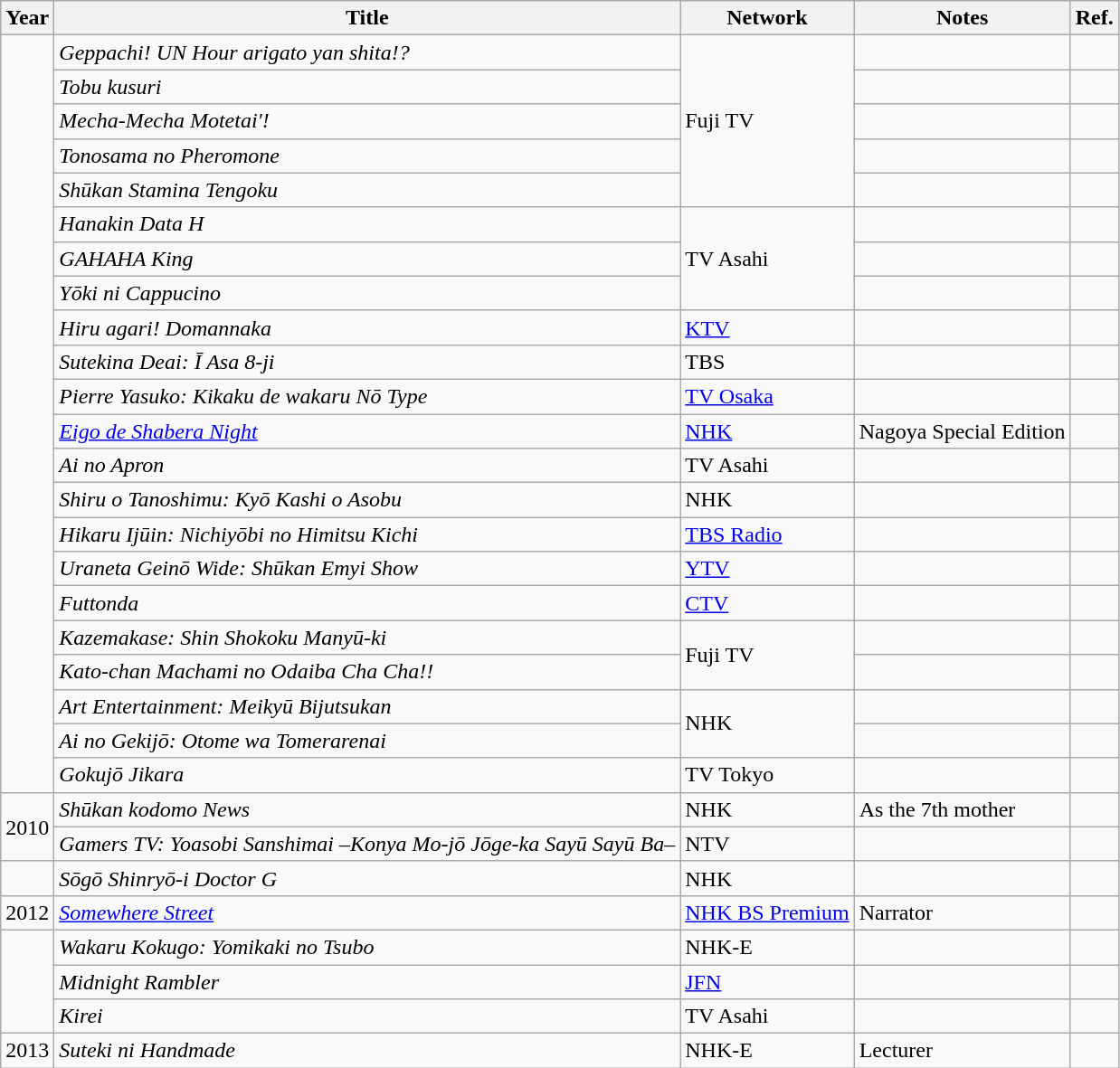<table class="wikitable">
<tr>
<th>Year</th>
<th>Title</th>
<th>Network</th>
<th>Notes</th>
<th>Ref.</th>
</tr>
<tr>
<td rowspan="22"></td>
<td><em>Geppachi! UN Hour arigato yan shita!?</em></td>
<td rowspan="5">Fuji TV</td>
<td></td>
<td></td>
</tr>
<tr>
<td><em>Tobu kusuri</em></td>
<td></td>
<td></td>
</tr>
<tr>
<td><em>Mecha-Mecha Motetai'!</em></td>
<td></td>
<td></td>
</tr>
<tr>
<td><em>Tonosama no Pheromone</em></td>
<td></td>
<td></td>
</tr>
<tr>
<td><em>Shūkan Stamina Tengoku</em></td>
<td></td>
<td></td>
</tr>
<tr>
<td><em>Hanakin Data H</em></td>
<td rowspan="3">TV Asahi</td>
<td></td>
<td></td>
</tr>
<tr>
<td><em>GAHAHA King</em></td>
<td></td>
<td></td>
</tr>
<tr>
<td><em>Yōki ni Cappucino</em></td>
<td></td>
<td></td>
</tr>
<tr>
<td><em>Hiru agari! Domannaka</em></td>
<td><a href='#'>KTV</a></td>
<td></td>
<td></td>
</tr>
<tr>
<td><em>Sutekina Deai: Ī Asa 8-ji</em></td>
<td>TBS</td>
<td></td>
<td></td>
</tr>
<tr>
<td><em>Pierre Yasuko: Kikaku de wakaru Nō Type</em></td>
<td><a href='#'>TV Osaka</a></td>
<td></td>
<td></td>
</tr>
<tr>
<td><em><a href='#'>Eigo de Shabera Night</a></em></td>
<td><a href='#'>NHK</a></td>
<td>Nagoya Special Edition</td>
<td></td>
</tr>
<tr>
<td><em>Ai no Apron</em></td>
<td>TV Asahi</td>
<td></td>
<td></td>
</tr>
<tr>
<td><em>Shiru o Tanoshimu: Kyō Kashi o Asobu</em></td>
<td>NHK</td>
<td></td>
<td></td>
</tr>
<tr>
<td><em>Hikaru Ijūin: Nichiyōbi no Himitsu Kichi</em></td>
<td><a href='#'>TBS Radio</a></td>
<td></td>
<td></td>
</tr>
<tr>
<td><em>Uraneta Geinō Wide: Shūkan Emyi Show</em></td>
<td><a href='#'>YTV</a></td>
<td></td>
<td></td>
</tr>
<tr>
<td><em>Futtonda</em></td>
<td><a href='#'>CTV</a></td>
<td></td>
<td></td>
</tr>
<tr>
<td><em>Kazemakase: Shin Shokoku Manyū-ki</em></td>
<td rowspan="2">Fuji TV</td>
<td></td>
<td></td>
</tr>
<tr>
<td><em>Kato-chan Machami no Odaiba Cha Cha!!</em></td>
<td></td>
<td></td>
</tr>
<tr>
<td><em>Art Entertainment: Meikyū Bijutsukan</em></td>
<td rowspan="2">NHK</td>
<td></td>
<td></td>
</tr>
<tr>
<td><em>Ai no Gekijō: Otome wa Tomerarenai</em></td>
<td></td>
<td></td>
</tr>
<tr>
<td><em>Gokujō Jikara</em></td>
<td>TV Tokyo</td>
<td></td>
<td></td>
</tr>
<tr>
<td rowspan="2">2010</td>
<td><em>Shūkan kodomo News</em></td>
<td>NHK</td>
<td>As the 7th mother</td>
<td></td>
</tr>
<tr>
<td><em>Gamers TV: Yoasobi Sanshimai –Konya Mo-jō Jōge-ka Sayū Sayū Ba–</em></td>
<td>NTV</td>
<td></td>
<td></td>
</tr>
<tr>
<td></td>
<td><em>Sōgō Shinryō-i Doctor G</em></td>
<td>NHK</td>
<td></td>
<td></td>
</tr>
<tr>
<td>2012</td>
<td><em><a href='#'>Somewhere Street</a></em></td>
<td><a href='#'>NHK BS Premium</a></td>
<td>Narrator</td>
<td></td>
</tr>
<tr>
<td rowspan="3"></td>
<td><em>Wakaru Kokugo: Yomikaki no Tsubo</em></td>
<td>NHK-E</td>
<td></td>
<td></td>
</tr>
<tr>
<td><em>Midnight Rambler</em></td>
<td><a href='#'>JFN</a></td>
<td></td>
<td></td>
</tr>
<tr>
<td><em>Kirei</em></td>
<td>TV Asahi</td>
<td></td>
<td></td>
</tr>
<tr>
<td>2013</td>
<td><em>Suteki ni Handmade</em></td>
<td>NHK-E</td>
<td>Lecturer</td>
<td></td>
</tr>
</table>
